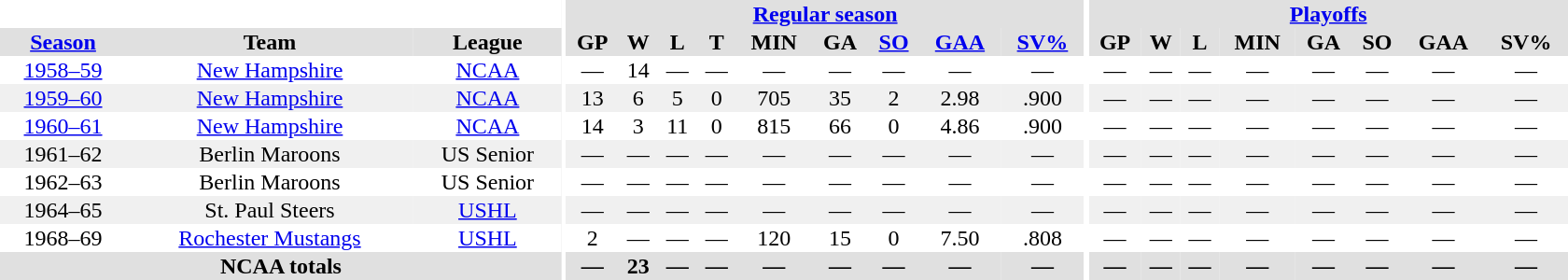<table border="0" cellpadding="1" cellspacing="0" style="text-align:center; width:70em">
<tr bgcolor="#e0e0e0">
<th colspan="3" bgcolor="#ffffff"></th>
<th rowspan="99" bgcolor="#ffffff"></th>
<th colspan="9"><a href='#'>Regular season</a></th>
<th rowspan="99" bgcolor="#ffffff"></th>
<th colspan="8"><a href='#'>Playoffs</a></th>
</tr>
<tr bgcolor="#e0e0e0">
<th><a href='#'>Season</a></th>
<th>Team</th>
<th>League</th>
<th>GP</th>
<th>W</th>
<th>L</th>
<th>T</th>
<th>MIN</th>
<th>GA</th>
<th><a href='#'>SO</a></th>
<th><a href='#'>GAA</a></th>
<th><a href='#'>SV%</a></th>
<th>GP</th>
<th>W</th>
<th>L</th>
<th>MIN</th>
<th>GA</th>
<th>SO</th>
<th>GAA</th>
<th>SV%</th>
</tr>
<tr>
<td><a href='#'>1958–59</a></td>
<td><a href='#'>New Hampshire</a></td>
<td><a href='#'>NCAA</a></td>
<td>—</td>
<td>14</td>
<td>—</td>
<td>—</td>
<td>—</td>
<td>—</td>
<td>—</td>
<td>—</td>
<td>—</td>
<td>—</td>
<td>—</td>
<td>—</td>
<td>—</td>
<td>—</td>
<td>—</td>
<td>—</td>
<td>—</td>
</tr>
<tr bgcolor="f0f0f0">
<td><a href='#'>1959–60</a></td>
<td><a href='#'>New Hampshire</a></td>
<td><a href='#'>NCAA</a></td>
<td>13</td>
<td>6</td>
<td>5</td>
<td>0</td>
<td>705</td>
<td>35</td>
<td>2</td>
<td>2.98</td>
<td>.900</td>
<td>—</td>
<td>—</td>
<td>—</td>
<td>—</td>
<td>—</td>
<td>—</td>
<td>—</td>
<td>—</td>
</tr>
<tr>
<td><a href='#'>1960–61</a></td>
<td><a href='#'>New Hampshire</a></td>
<td><a href='#'>NCAA</a></td>
<td>14</td>
<td>3</td>
<td>11</td>
<td>0</td>
<td>815</td>
<td>66</td>
<td>0</td>
<td>4.86</td>
<td>.900</td>
<td>—</td>
<td>—</td>
<td>—</td>
<td>—</td>
<td>—</td>
<td>—</td>
<td>—</td>
<td>—</td>
</tr>
<tr bgcolor="f0f0f0">
<td>1961–62</td>
<td>Berlin Maroons</td>
<td>US Senior</td>
<td>—</td>
<td>—</td>
<td>—</td>
<td>—</td>
<td>—</td>
<td>—</td>
<td>—</td>
<td>—</td>
<td>—</td>
<td>—</td>
<td>—</td>
<td>—</td>
<td>—</td>
<td>—</td>
<td>—</td>
<td>—</td>
<td>—</td>
</tr>
<tr>
<td>1962–63</td>
<td>Berlin Maroons</td>
<td>US Senior</td>
<td>—</td>
<td>—</td>
<td>—</td>
<td>—</td>
<td>—</td>
<td>—</td>
<td>—</td>
<td>—</td>
<td>—</td>
<td>—</td>
<td>—</td>
<td>—</td>
<td>—</td>
<td>—</td>
<td>—</td>
<td>—</td>
<td>—</td>
</tr>
<tr bgcolor="f0f0f0">
<td>1964–65</td>
<td>St. Paul Steers</td>
<td><a href='#'>USHL</a></td>
<td>—</td>
<td>—</td>
<td>—</td>
<td>—</td>
<td>—</td>
<td>—</td>
<td>—</td>
<td>—</td>
<td>—</td>
<td>—</td>
<td>—</td>
<td>—</td>
<td>—</td>
<td>—</td>
<td>—</td>
<td>—</td>
<td>—</td>
</tr>
<tr>
<td>1968–69</td>
<td><a href='#'>Rochester Mustangs</a></td>
<td><a href='#'>USHL</a></td>
<td>2</td>
<td>—</td>
<td>—</td>
<td>—</td>
<td>120</td>
<td>15</td>
<td>0</td>
<td>7.50</td>
<td>.808</td>
<td>—</td>
<td>—</td>
<td>—</td>
<td>—</td>
<td>—</td>
<td>—</td>
<td>—</td>
<td>—</td>
</tr>
<tr bgcolor="#e0e0e0">
<th colspan="3">NCAA totals</th>
<th>—</th>
<th>23</th>
<th>—</th>
<th>—</th>
<th>—</th>
<th>—</th>
<th>—</th>
<th>—</th>
<th>—</th>
<th>—</th>
<th>—</th>
<th>—</th>
<th>—</th>
<th>—</th>
<th>—</th>
<th>—</th>
<th>—</th>
</tr>
</table>
